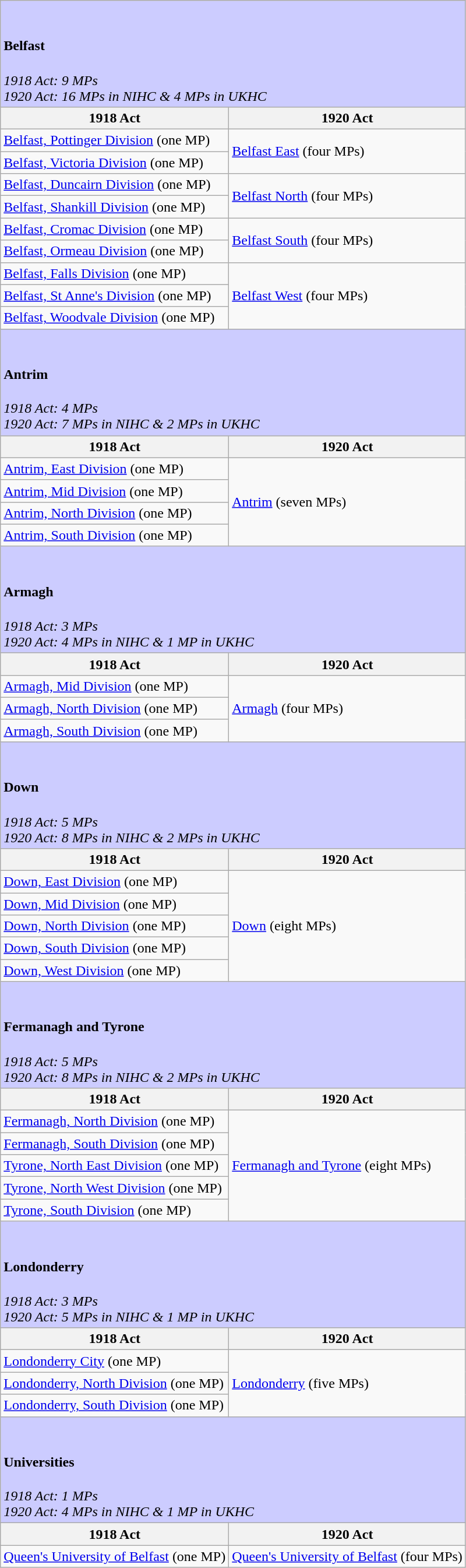<table class="wikitable">
<tr>
<td colspan="2" bgcolor="ccccff"><br><h4>Belfast</h4><em>1918 Act: 9 MPs<br>1920 Act: 16 MPs in NIHC & 4 MPs in UKHC</em></td>
</tr>
<tr>
<th>1918 Act</th>
<th>1920 Act</th>
</tr>
<tr>
<td><a href='#'>Belfast, Pottinger Division</a> (one MP)</td>
<td rowspan=2><a href='#'>Belfast East</a> (four MPs)</td>
</tr>
<tr>
<td><a href='#'>Belfast, Victoria Division</a> (one MP)</td>
</tr>
<tr>
<td><a href='#'>Belfast, Duncairn Division</a> (one MP)</td>
<td rowspan=2><a href='#'>Belfast North</a> (four MPs)</td>
</tr>
<tr>
<td><a href='#'>Belfast, Shankill Division</a> (one MP)</td>
</tr>
<tr>
<td><a href='#'>Belfast, Cromac Division</a> (one MP)</td>
<td rowspan=2><a href='#'>Belfast South</a> (four MPs)</td>
</tr>
<tr>
<td><a href='#'>Belfast, Ormeau Division</a> (one MP)</td>
</tr>
<tr>
<td><a href='#'>Belfast, Falls Division</a> (one MP)</td>
<td rowspan=3><a href='#'>Belfast West</a> (four MPs)</td>
</tr>
<tr>
<td><a href='#'>Belfast, St Anne's Division</a> (one MP)</td>
</tr>
<tr>
<td><a href='#'>Belfast, Woodvale Division</a> (one MP)</td>
</tr>
<tr>
<td colspan="2" bgcolor="ccccff"><br><h4>Antrim</h4><em>1918 Act: 4 MPs<br>1920 Act: 7 MPs in NIHC & 2 MPs in UKHC</em></td>
</tr>
<tr>
<th>1918 Act</th>
<th>1920 Act</th>
</tr>
<tr>
<td><a href='#'>Antrim, East Division</a> (one MP)</td>
<td rowspan=4><a href='#'>Antrim</a> (seven MPs)</td>
</tr>
<tr>
<td><a href='#'>Antrim, Mid Division</a> (one MP)</td>
</tr>
<tr>
<td><a href='#'>Antrim, North Division</a> (one MP)</td>
</tr>
<tr>
<td><a href='#'>Antrim, South Division</a> (one MP)</td>
</tr>
<tr>
<td colspan="2" bgcolor="ccccff"><br><h4>Armagh</h4><em>1918 Act: 3 MPs<br>1920 Act: 4 MPs in NIHC & 1 MP in UKHC</em></td>
</tr>
<tr>
<th>1918 Act</th>
<th>1920 Act</th>
</tr>
<tr>
<td><a href='#'>Armagh, Mid Division</a> (one MP)</td>
<td rowspan=3><a href='#'>Armagh</a> (four MPs)</td>
</tr>
<tr>
<td><a href='#'>Armagh, North Division</a> (one MP)</td>
</tr>
<tr>
<td><a href='#'>Armagh, South Division</a> (one MP)</td>
</tr>
<tr>
<td colspan="2" bgcolor="ccccff"><br><h4>Down</h4><em>1918 Act: 5 MPs<br>1920 Act: 8 MPs in NIHC & 2 MPs in UKHC</em></td>
</tr>
<tr>
<th>1918 Act</th>
<th>1920 Act</th>
</tr>
<tr>
<td><a href='#'>Down, East Division</a> (one MP)</td>
<td rowspan=5><a href='#'>Down</a> (eight MPs)</td>
</tr>
<tr>
<td><a href='#'>Down, Mid Division</a> (one MP)</td>
</tr>
<tr>
<td><a href='#'>Down, North Division</a> (one MP)</td>
</tr>
<tr>
<td><a href='#'>Down, South Division</a> (one MP)</td>
</tr>
<tr>
<td><a href='#'>Down, West Division</a> (one MP)</td>
</tr>
<tr>
<td colspan="2" bgcolor="ccccff"><br><h4>Fermanagh and Tyrone</h4><em>1918 Act: 5 MPs<br>1920 Act: 8 MPs in NIHC & 2 MPs in UKHC</em></td>
</tr>
<tr>
<th>1918 Act</th>
<th>1920 Act</th>
</tr>
<tr>
<td><a href='#'>Fermanagh, North Division</a> (one MP)</td>
<td rowspan=5><a href='#'>Fermanagh and Tyrone</a> (eight MPs)</td>
</tr>
<tr>
<td><a href='#'>Fermanagh, South Division</a> (one MP)</td>
</tr>
<tr>
<td><a href='#'>Tyrone, North East Division</a> (one MP)</td>
</tr>
<tr>
<td><a href='#'>Tyrone, North West Division</a> (one MP)</td>
</tr>
<tr>
<td><a href='#'>Tyrone, South Division</a> (one MP)</td>
</tr>
<tr>
<td colspan="2" bgcolor="ccccff"><br><h4>Londonderry</h4><em>1918 Act: 3 MPs<br>1920 Act: 5 MPs in NIHC & 1 MP in UKHC</em></td>
</tr>
<tr>
<th>1918 Act</th>
<th>1920 Act</th>
</tr>
<tr>
<td><a href='#'>Londonderry City</a> (one MP)</td>
<td rowspan=3><a href='#'>Londonderry</a> (five MPs)</td>
</tr>
<tr>
<td><a href='#'>Londonderry, North Division</a> (one MP)</td>
</tr>
<tr>
<td><a href='#'>Londonderry, South Division</a> (one MP)</td>
</tr>
<tr>
<td colspan="2" bgcolor="ccccff"><br><h4>Universities</h4><em>1918 Act: 1 MPs<br>1920 Act: 4 MPs in NIHC & 1 MP in UKHC</em></td>
</tr>
<tr>
<th>1918 Act</th>
<th>1920 Act</th>
</tr>
<tr>
<td><a href='#'>Queen's University of Belfast</a> (one MP)</td>
<td><a href='#'>Queen's University of Belfast</a> (four MPs)</td>
</tr>
</table>
